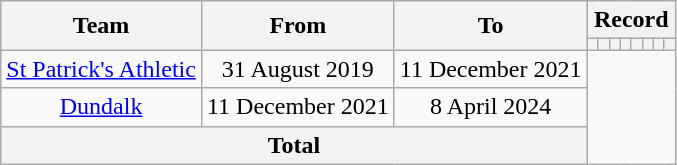<table class="wikitable" style="text-align: center">
<tr>
<th rowspan="2">Team</th>
<th rowspan="2">From</th>
<th rowspan="2">To</th>
<th colspan="8">Record</th>
</tr>
<tr>
<th></th>
<th></th>
<th></th>
<th></th>
<th></th>
<th></th>
<th></th>
<th></th>
</tr>
<tr>
<td><a href='#'>St Patrick's Athletic</a></td>
<td>31 August 2019</td>
<td>11 December 2021<br></td>
</tr>
<tr>
<td><a href='#'>Dundalk</a></td>
<td>11 December 2021</td>
<td>8 April 2024<br></td>
</tr>
<tr>
<th colspan="3">Total<br></th>
</tr>
</table>
